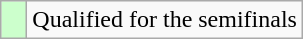<table class="wikitable">
<tr>
<td width=10px bgcolor="#ccffcc"></td>
<td>Qualified for the semifinals</td>
</tr>
</table>
